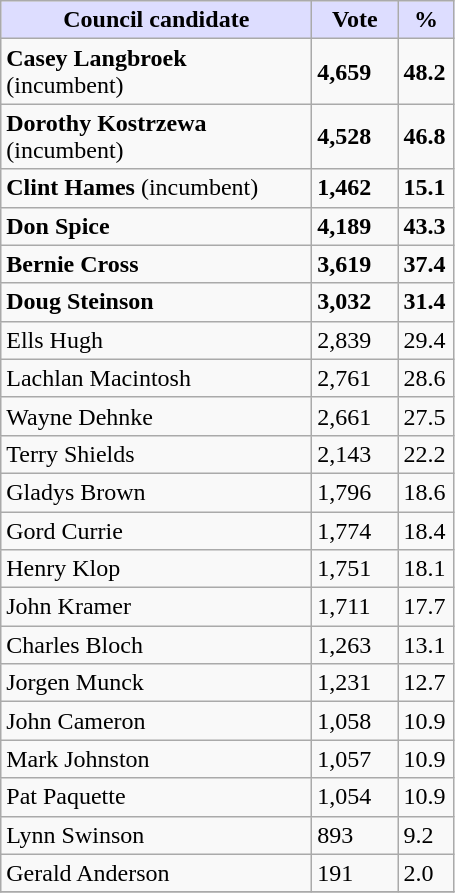<table class="wikitable">
<tr>
<th style="background:#ddf;" width="200px">Council candidate</th>
<th style="background:#ddf;" width="50px">Vote</th>
<th style="background:#ddf;" width="30px">%</th>
</tr>
<tr>
<td><strong>Casey Langbroek</strong> (incumbent)</td>
<td><strong>4,659</strong></td>
<td><strong>48.2</strong></td>
</tr>
<tr>
<td><strong>Dorothy Kostrzewa</strong> (incumbent)</td>
<td><strong>4,528</strong></td>
<td><strong>46.8</strong></td>
</tr>
<tr>
<td><strong>Clint Hames</strong> (incumbent)</td>
<td><strong>1,462</strong></td>
<td><strong>15.1</strong></td>
</tr>
<tr>
<td><strong>Don Spice</strong></td>
<td><strong>4,189</strong></td>
<td><strong>43.3</strong></td>
</tr>
<tr>
<td><strong>Bernie Cross</strong></td>
<td><strong>3,619</strong></td>
<td><strong>37.4</strong></td>
</tr>
<tr>
<td><strong>Doug Steinson</strong></td>
<td><strong>3,032</strong></td>
<td><strong>31.4</strong></td>
</tr>
<tr>
<td>Ells Hugh</td>
<td>2,839</td>
<td>29.4</td>
</tr>
<tr>
<td>Lachlan Macintosh</td>
<td>2,761</td>
<td>28.6</td>
</tr>
<tr>
<td>Wayne Dehnke</td>
<td>2,661</td>
<td>27.5</td>
</tr>
<tr>
<td>Terry Shields</td>
<td>2,143</td>
<td>22.2</td>
</tr>
<tr>
<td>Gladys Brown</td>
<td>1,796</td>
<td>18.6</td>
</tr>
<tr>
<td>Gord Currie</td>
<td>1,774</td>
<td>18.4</td>
</tr>
<tr>
<td>Henry Klop</td>
<td>1,751</td>
<td>18.1</td>
</tr>
<tr>
<td>John Kramer</td>
<td>1,711</td>
<td>17.7</td>
</tr>
<tr>
<td>Charles Bloch</td>
<td>1,263</td>
<td>13.1</td>
</tr>
<tr>
<td>Jorgen Munck</td>
<td>1,231</td>
<td>12.7</td>
</tr>
<tr>
<td>John Cameron</td>
<td>1,058</td>
<td>10.9</td>
</tr>
<tr>
<td>Mark Johnston</td>
<td>1,057</td>
<td>10.9</td>
</tr>
<tr>
<td>Pat Paquette</td>
<td>1,054</td>
<td>10.9</td>
</tr>
<tr>
<td>Lynn Swinson</td>
<td>893</td>
<td>9.2</td>
</tr>
<tr>
<td>Gerald Anderson</td>
<td>191</td>
<td>2.0</td>
</tr>
<tr>
</tr>
</table>
